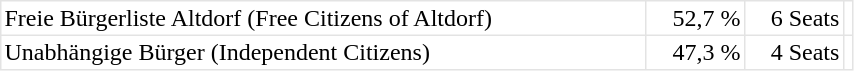<table cellpadding="2" style="width:45%; background:#e3e3e3; border-spacing:1px; white-space:nowrap;">
<tr align="right" bgcolor="#ffffff" |>
<td align="left">Freie Bürgerliste Altdorf (Free Citizens of Altdorf)</td>
<td>52,7 %</td>
<td>6 Seats</td>
<td></td>
</tr>
<tr align="right" bgcolor="#ffffff" |>
<td align="left">Unabhängige Bürger (Independent Citizens)</td>
<td>47,3 %</td>
<td>4 Seats</td>
<td></td>
</tr>
</table>
